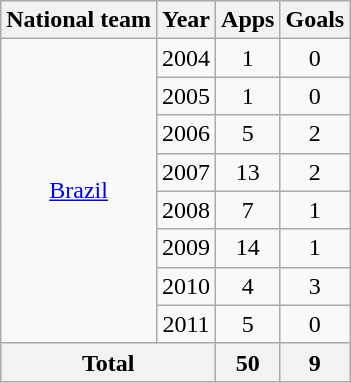<table class="wikitable" style="text-align:center">
<tr>
<th>National team</th>
<th>Year</th>
<th>Apps</th>
<th>Goals</th>
</tr>
<tr>
<td rowspan="8"><a href='#'>Brazil</a></td>
<td>2004</td>
<td>1</td>
<td>0</td>
</tr>
<tr>
<td>2005</td>
<td>1</td>
<td>0</td>
</tr>
<tr>
<td>2006</td>
<td>5</td>
<td>2</td>
</tr>
<tr>
<td>2007</td>
<td>13</td>
<td>2</td>
</tr>
<tr>
<td>2008</td>
<td>7</td>
<td>1</td>
</tr>
<tr>
<td>2009</td>
<td>14</td>
<td>1</td>
</tr>
<tr>
<td>2010</td>
<td>4</td>
<td>3</td>
</tr>
<tr>
<td>2011</td>
<td>5</td>
<td>0</td>
</tr>
<tr>
<th colspan="2">Total</th>
<th>50</th>
<th>9</th>
</tr>
</table>
